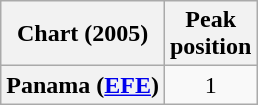<table class="wikitable sortable plainrowheaders" style="text-align:center">
<tr>
<th scope="col">Chart (2005)</th>
<th scope="col">Peak<br> position</th>
</tr>
<tr>
<th scope="row">Panama (<a href='#'>EFE</a>)</th>
<td style="text-align:center;">1</td>
</tr>
</table>
